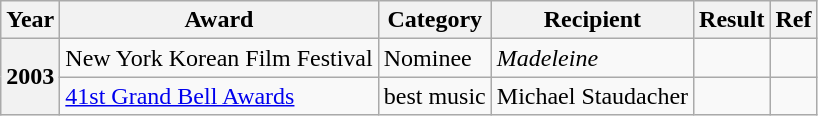<table class="wikitable">
<tr>
<th>Year</th>
<th>Award</th>
<th>Category</th>
<th>Recipient</th>
<th>Result</th>
<th>Ref</th>
</tr>
<tr>
<th rowspan="2">2003</th>
<td>New York Korean Film Festival</td>
<td>Nominee</td>
<td><em>Madeleine</em></td>
<td></td>
<td></td>
</tr>
<tr>
<td><a href='#'>41st Grand Bell Awards</a></td>
<td>best music</td>
<td>Michael Staudacher</td>
<td></td>
<td></td>
</tr>
</table>
